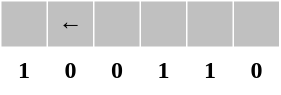<table border="0" cellpadding="0" cellspacing="1" style="text-align:center; background-color: white; color: black;">
<tr style="height:30px; background-color: silver;">
<td style="width:30px;"></td>
<td style="width:30px;">←</td>
<td style="width:30px;"> </td>
<td style="width:30px;"></td>
<td style="width:30px;"></td>
<td style="width:30px;"> </td>
</tr>
<tr style="height:30px; background-color:white; color: black;">
<td style="width:30px;"><strong>1</strong></td>
<td style="width:30px;"><strong>0</strong></td>
<td style="width:30px;"><strong>0</strong></td>
<td style="width:30px;"><strong>1</strong></td>
<td style="width:30px;"><strong>1</strong></td>
<td style="width:30px;"><strong>0</strong></td>
</tr>
</table>
